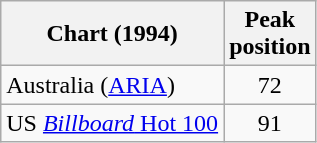<table class="wikitable">
<tr>
<th>Chart (1994)</th>
<th>Peak<br>position</th>
</tr>
<tr>
<td>Australia (<a href='#'>ARIA</a>)</td>
<td style="text-align:center;">72</td>
</tr>
<tr>
<td>US <a href='#'><em>Billboard</em> Hot 100</a></td>
<td style="text-align:center;">91</td>
</tr>
</table>
